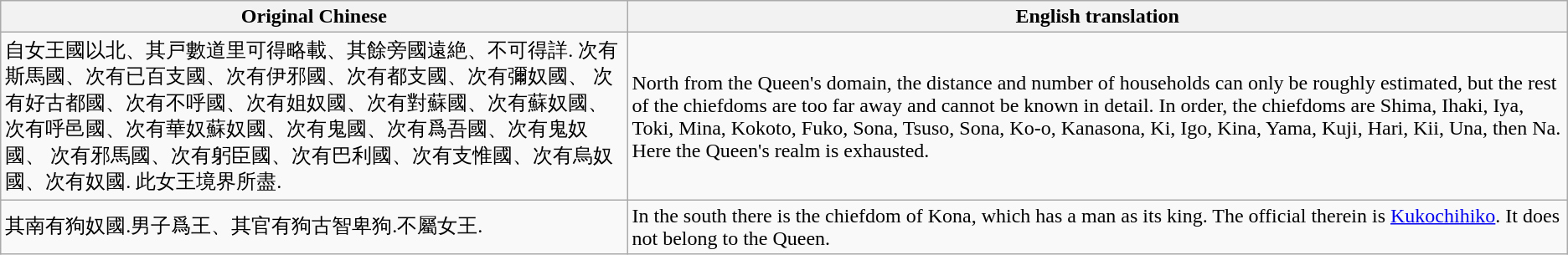<table class="wikitable">
<tr>
<th style="width:40%">Original Chinese</th>
<th style="width:60%">English translation</th>
</tr>
<tr>
<td>自女王國以北、其戸數道里可得略載、其餘旁國遠絶、不可得詳. 次有斯馬國、次有已百支國、次有伊邪國、次有都支國、次有彌奴國、 次有好古都國、次有不呼國、次有姐奴國、次有對蘇國、次有蘇奴國、 次有呼邑國、次有華奴蘇奴國、次有鬼國、次有爲吾國、次有鬼奴國、 次有邪馬國、次有躬臣國、次有巴利國、次有支惟國、次有烏奴國、次有奴國. 此女王境界所盡.</td>
<td>North from the Queen's domain, the distance and number of households can only be roughly estimated, but the rest of the chiefdoms are too far away and cannot be known in detail. In order, the chiefdoms are Shima, Ihaki, Iya, Toki, Mina, Kokoto, Fuko, Sona, Tsuso, Sona, Ko-o, Kanasona, Ki, Igo, Kina, Yama, Kuji, Hari, Kii, Una, then Na. Here the Queen's realm is exhausted.</td>
</tr>
<tr>
<td>其南有狗奴國.男子爲王、其官有狗古智卑狗.不屬女王.</td>
<td>In the south there is the chiefdom of Kona, which has a man as its king. The official therein is <a href='#'>Kukochihiko</a>. It does not belong to the Queen.</td>
</tr>
</table>
